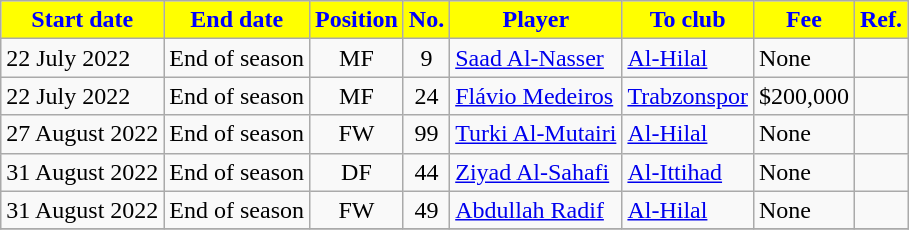<table class="wikitable sortable">
<tr>
<th style="background:yellow; color:blue;"><strong>Start date</strong></th>
<th style="background:yellow; color:blue;"><strong>End date</strong></th>
<th style="background:yellow; color:blue;"><strong>Position</strong></th>
<th style="background:yellow; color:blue;"><strong>No.</strong></th>
<th style="background:yellow; color:blue;"><strong>Player</strong></th>
<th style="background:yellow; color:blue;"><strong>To club</strong></th>
<th style="background:yellow; color:blue;"><strong>Fee</strong></th>
<th style="background:yellow; color:blue;"><strong>Ref.</strong></th>
</tr>
<tr>
<td>22 July 2022</td>
<td>End of season</td>
<td style="text-align:center;">MF</td>
<td style="text-align:center;">9</td>
<td style="text-align:left;"> <a href='#'>Saad Al-Nasser</a></td>
<td style="text-align:left;"> <a href='#'>Al-Hilal</a></td>
<td>None</td>
<td></td>
</tr>
<tr>
<td>22 July 2022</td>
<td>End of season</td>
<td style="text-align:center;">MF</td>
<td style="text-align:center;">24</td>
<td style="text-align:left;"> <a href='#'>Flávio Medeiros</a></td>
<td style="text-align:left;"> <a href='#'>Trabzonspor</a></td>
<td>$200,000</td>
<td></td>
</tr>
<tr>
<td>27 August 2022</td>
<td>End of season</td>
<td style="text-align:center;">FW</td>
<td style="text-align:center;">99</td>
<td style="text-align:left;"> <a href='#'>Turki Al-Mutairi</a></td>
<td style="text-align:left;"> <a href='#'>Al-Hilal</a></td>
<td>None</td>
<td></td>
</tr>
<tr>
<td>31 August 2022</td>
<td>End of season</td>
<td style="text-align:center;">DF</td>
<td style="text-align:center;">44</td>
<td style="text-align:left;"> <a href='#'>Ziyad Al-Sahafi</a></td>
<td style="text-align:left;"> <a href='#'>Al-Ittihad</a></td>
<td>None</td>
<td></td>
</tr>
<tr>
<td>31 August 2022</td>
<td>End of season</td>
<td style="text-align:center;">FW</td>
<td style="text-align:center;">49</td>
<td style="text-align:left;"> <a href='#'>Abdullah Radif</a></td>
<td style="text-align:left;"> <a href='#'>Al-Hilal</a></td>
<td>None</td>
<td></td>
</tr>
<tr>
</tr>
</table>
